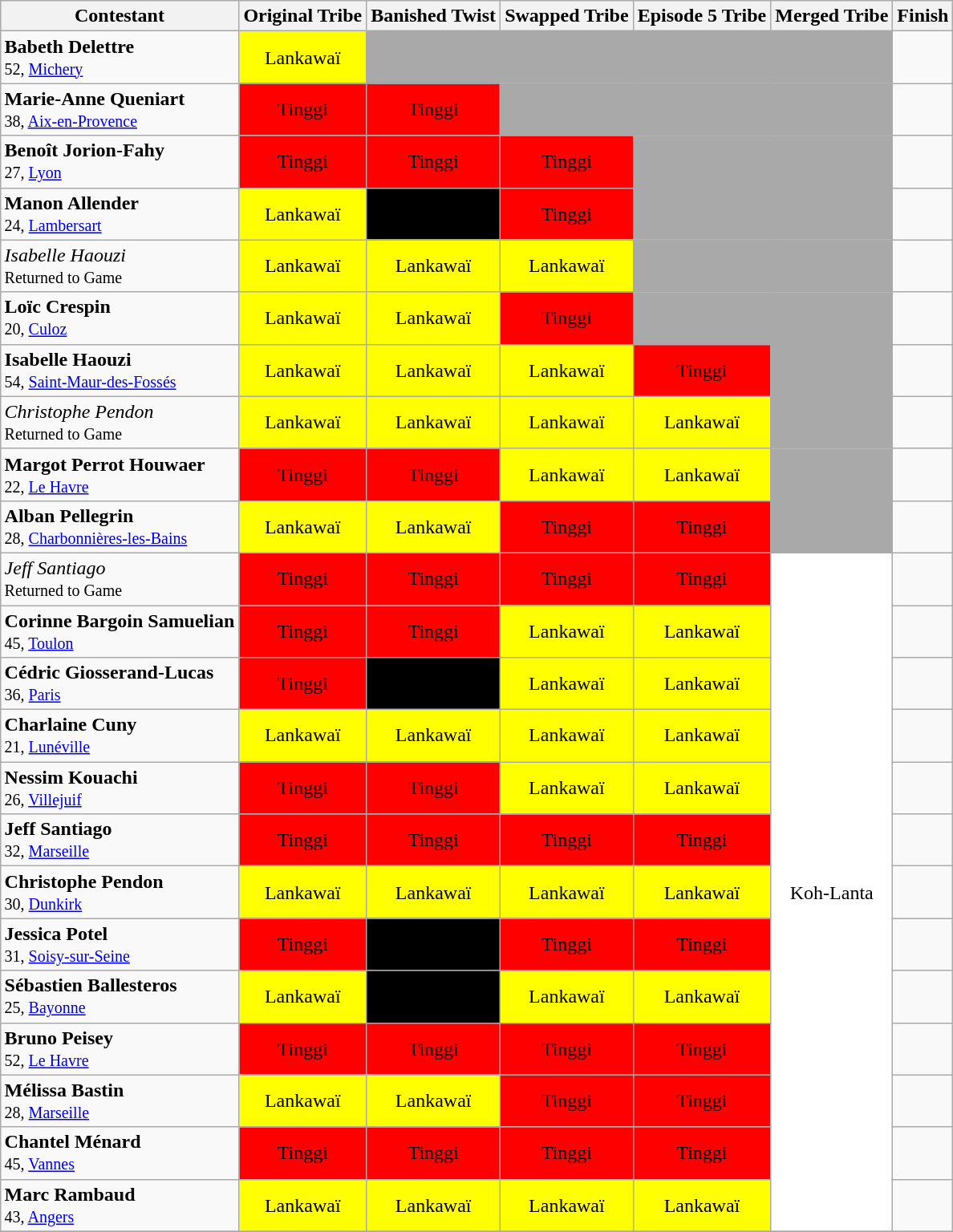<table class="wikitable sortable" style="margin:auto; text-align:center">
<tr>
<th>Contestant</th>
<th>Original Tribe</th>
<th>Banished Twist</th>
<th>Swapped Tribe</th>
<th>Episode 5 Tribe</th>
<th>Merged Tribe</th>
<th>Finish</th>
</tr>
<tr>
<td align="left"><strong>Babeth Delettre</strong><br><small>52, <a href='#'>Michery</a></small></td>
<td bgcolor="yellow">Lankawaï</td>
<td bgcolor="darkgrey"></td>
<td bgcolor="darkgrey"></td>
<td bgcolor="darkgrey"></td>
<td bgcolor="darkgrey"></td>
<td></td>
</tr>
<tr>
<td align="left"><strong>Marie-Anne Queniart</strong><br><small>38, <a href='#'>Aix-en-Provence</a></small></td>
<td bgcolor="red">Tinggi</td>
<td bgcolor="red">Tinggi</td>
<td bgcolor="darkgrey"></td>
<td bgcolor="darkgrey"></td>
<td bgcolor="darkgrey"></td>
<td></td>
</tr>
<tr>
<td align="left"><strong>Benoît Jorion-Fahy</strong><br><small>27, <a href='#'>Lyon</a></small></td>
<td bgcolor="red">Tinggi</td>
<td bgcolor="red">Tinggi</td>
<td bgcolor="red">Tinggi</td>
<td bgcolor="darkgrey"></td>
<td bgcolor="darkgrey"></td>
<td></td>
</tr>
<tr>
<td align="left"><strong>Manon Allender</strong><br><small>24, <a href='#'>Lambersart</a></small></td>
<td bgcolor="yellow">Lankawaï</td>
<td bgcolor="black"><span>Banished</span></td>
<td bgcolor="red">Tinggi</td>
<td bgcolor="darkgrey"></td>
<td bgcolor="darkgrey"></td>
<td></td>
</tr>
<tr>
<td align="left"><em>Isabelle Haouzi</em><br><small>Returned to Game</small></td>
<td bgcolor="yellow">Lankawaï</td>
<td bgcolor="yellow">Lankawaï</td>
<td bgcolor="yellow">Lankawaï</td>
<td bgcolor="darkgrey"></td>
<td bgcolor="darkgrey"></td>
<td></td>
</tr>
<tr>
<td align="left"><strong>Loïc Crespin</strong><br><small>20, <a href='#'>Culoz</a></small></td>
<td bgcolor="yellow">Lankawaï</td>
<td bgcolor="yellow">Lankawaï</td>
<td bgcolor="red">Tinggi</td>
<td bgcolor="darkgrey"></td>
<td bgcolor="darkgrey"></td>
<td></td>
</tr>
<tr>
<td align="left"><strong>Isabelle Haouzi</strong><br><small>54, <a href='#'>Saint-Maur-des-Fossés</a></small></td>
<td bgcolor="yellow">Lankawaï</td>
<td bgcolor="yellow">Lankawaï</td>
<td bgcolor="yellow">Lankawaï</td>
<td bgcolor="red">Tinggi</td>
<td bgcolor="darkgrey"></td>
<td></td>
</tr>
<tr>
<td align="left"><em>Christophe Pendon</em><br><small>Returned to Game</small></td>
<td bgcolor="yellow">Lankawaï</td>
<td bgcolor="yellow">Lankawaï</td>
<td bgcolor="yellow">Lankawaï</td>
<td bgcolor="yellow">Lankawaï</td>
<td bgcolor="darkgrey"></td>
<td></td>
</tr>
<tr>
<td align="left"><strong>Margot Perrot Houwaer</strong><br><small>22, <a href='#'>Le Havre</a></small></td>
<td bgcolor="red">Tinggi</td>
<td bgcolor="red">Tinggi</td>
<td bgcolor="yellow">Lankawaï</td>
<td bgcolor="yellow">Lankawaï</td>
<td bgcolor="darkgrey"></td>
<td></td>
</tr>
<tr>
<td align="left"><strong>Alban Pellegrin</strong><br><small>28, <a href='#'>Charbonnières-les-Bains</a></small></td>
<td bgcolor="yellow">Lankawaï</td>
<td bgcolor="yellow">Lankawaï</td>
<td bgcolor="red">Tinggi</td>
<td bgcolor="red">Tinggi</td>
<td bgcolor="darkgrey"></td>
<td></td>
</tr>
<tr>
<td align="left"><em>Jeff Santiago</em><br><small>Returned to Game</small></td>
<td bgcolor="red">Tinggi</td>
<td bgcolor="red">Tinggi</td>
<td bgcolor="red">Tinggi</td>
<td bgcolor="red">Tinggi</td>
<td rowspan="13" bgcolor="white">Koh-Lanta</td>
<td></td>
</tr>
<tr>
<td align="left"><strong>Corinne Bargoin Samuelian</strong><br><small>45, <a href='#'>Toulon</a></small></td>
<td bgcolor="red">Tinggi</td>
<td bgcolor="red">Tinggi</td>
<td bgcolor="yellow">Lankawaï</td>
<td bgcolor="yellow">Lankawaï</td>
<td></td>
</tr>
<tr>
<td align="left"><strong>Cédric Giosserand-Lucas</strong><br><small>36, <a href='#'>Paris</a></small></td>
<td bgcolor="red">Tinggi</td>
<td bgcolor="black"><span>Banished</span></td>
<td bgcolor="yellow">Lankawaï</td>
<td bgcolor="yellow">Lankawaï</td>
<td></td>
</tr>
<tr>
<td align="left"><strong>Charlaine Cuny</strong><br><small>21, <a href='#'>Lunéville</a></small></td>
<td bgcolor="yellow">Lankawaï</td>
<td bgcolor="yellow">Lankawaï</td>
<td bgcolor="yellow">Lankawaï</td>
<td bgcolor="yellow">Lankawaï</td>
<td></td>
</tr>
<tr>
<td align="left"><strong>Nessim Kouachi</strong><br><small>26, <a href='#'>Villejuif</a></small></td>
<td bgcolor="red">Tinggi</td>
<td bgcolor="red">Tinggi</td>
<td bgcolor="yellow">Lankawaï</td>
<td bgcolor="yellow">Lankawaï</td>
<td></td>
</tr>
<tr>
<td align="left"><strong>Jeff Santiago</strong><br><small>32, <a href='#'>Marseille</a></small></td>
<td bgcolor="red">Tinggi</td>
<td bgcolor="red">Tinggi</td>
<td bgcolor="red">Tinggi</td>
<td bgcolor="red">Tinggi</td>
<td></td>
</tr>
<tr>
<td align="left"><strong>Christophe Pendon</strong><br><small>30, <a href='#'>Dunkirk</a></small></td>
<td bgcolor="yellow">Lankawaï</td>
<td bgcolor="yellow">Lankawaï</td>
<td bgcolor="yellow">Lankawaï</td>
<td bgcolor="yellow">Lankawaï</td>
<td></td>
</tr>
<tr>
<td align="left"><strong>Jessica Potel</strong><br><small>31, <a href='#'>Soisy-sur-Seine</a></small></td>
<td bgcolor="red">Tinggi</td>
<td bgcolor="black"><span>Banished</span></td>
<td bgcolor="red">Tinggi</td>
<td bgcolor="red">Tinggi</td>
<td></td>
</tr>
<tr>
<td align="left"><strong>Sébastien Ballesteros</strong><br><small>25, <a href='#'>Bayonne</a></small></td>
<td bgcolor="yellow">Lankawaï</td>
<td bgcolor="black"><span>Banished</span></td>
<td bgcolor="yellow">Lankawaï</td>
<td bgcolor="yellow">Lankawaï</td>
<td></td>
</tr>
<tr>
<td align="left"><strong>Bruno Peisey</strong><br><small>52, <a href='#'>Le Havre</a></small></td>
<td bgcolor="red">Tinggi</td>
<td bgcolor="red">Tinggi</td>
<td bgcolor="red">Tinggi</td>
<td bgcolor="red">Tinggi</td>
<td></td>
</tr>
<tr>
<td align="left"><strong>Mélissa Bastin</strong><br><small>28, <a href='#'>Marseille</a></small></td>
<td bgcolor="yellow">Lankawaï</td>
<td bgcolor="yellow">Lankawaï</td>
<td bgcolor="red">Tinggi</td>
<td bgcolor="red">Tinggi</td>
<td></td>
</tr>
<tr>
<td align="left"><strong>Chantel Ménard</strong><br><small>45, <a href='#'>Vannes</a></small></td>
<td bgcolor="red">Tinggi</td>
<td bgcolor="red">Tinggi</td>
<td bgcolor="red">Tinggi</td>
<td bgcolor="red">Tinggi</td>
<td></td>
</tr>
<tr>
<td align="left"><strong>Marc Rambaud</strong><br><small>43, <a href='#'>Angers</a></small></td>
<td bgcolor="yellow">Lankawaï</td>
<td bgcolor="yellow">Lankawaï</td>
<td bgcolor="yellow">Lankawaï</td>
<td bgcolor="yellow">Lankawaï</td>
<td></td>
</tr>
<tr>
</tr>
</table>
